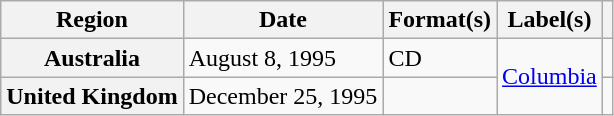<table class="wikitable plainrowheaders">
<tr>
<th scope="col">Region</th>
<th scope="col">Date</th>
<th scope="col">Format(s)</th>
<th scope="col">Label(s)</th>
<th scope="col"></th>
</tr>
<tr>
<th scope="row">Australia</th>
<td>August 8, 1995</td>
<td>CD</td>
<td rowspan="2"><a href='#'>Columbia</a></td>
<td></td>
</tr>
<tr>
<th scope="row">United Kingdom</th>
<td>December 25, 1995</td>
<td></td>
<td></td>
</tr>
</table>
